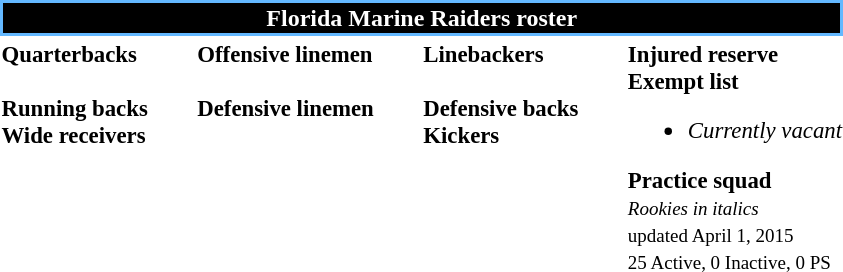<table class="toccolours" style="text-align: left;">
<tr>
<th colspan="7" style="background:black; border:2px solid #63B8FF; color:white; text-align:center;"><strong>Florida Marine Raiders roster</strong></th>
</tr>
<tr>
<td style="font-size: 95%;" valign="top"><strong>Quarterbacks</strong><br><br><strong>Running backs</strong>

<br><strong>Wide receivers</strong>





</td>
<td style="width: 25px;"></td>
<td style="font-size: 95%;" valign="top"><strong>Offensive linemen</strong><br>

<br><strong>Defensive linemen</strong>





</td>
<td style="width: 25px;"></td>
<td style="font-size: 95%;" valign="top"><strong>Linebackers</strong><br>

<br><strong>Defensive backs</strong>



<br><strong>Kickers</strong>
</td>
<td style="width: 25px;"></td>
<td style="font-size: 95%;" valign="top"><strong>Injured reserve</strong><br><strong>Exempt list</strong><ul><li><em>Currently vacant</em></li></ul><strong>Practice squad</strong><br><small><em>Rookies in italics</em></small><br>
<small> updated April 1, 2015</small><br>
<small>25 Active, 0 Inactive, 0 PS</small></td>
</tr>
<tr>
</tr>
</table>
